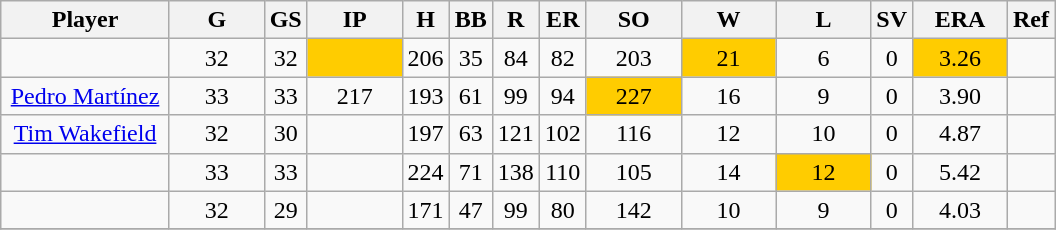<table class="wikitable sortable">
<tr>
<th bgcolor="#DDDDFF" width="16%">Player</th>
<th bgcolor="#DDDDFF" width="9%">G</th>
<th>GS</th>
<th bgcolor="#DDDDFF" width="9%">IP</th>
<th>H</th>
<th>BB</th>
<th>R</th>
<th>ER</th>
<th bgcolor="#DDDDFF" width="9%">SO</th>
<th bgcolor="#DDDDFF" width="9%">W</th>
<th bgcolor="#DDDDFF" width="9%">L</th>
<th>SV</th>
<th bgcolor="#DDDDFF" width="9%">ERA</th>
<th>Ref</th>
</tr>
<tr align="center">
<td></td>
<td>32</td>
<td>32</td>
<td bgcolor="#ffcc00"></td>
<td>206</td>
<td>35</td>
<td>84</td>
<td>82</td>
<td>203</td>
<td bgcolor="#ffcc00">21</td>
<td>6</td>
<td>0</td>
<td bgcolor="#ffcc00">3.26</td>
<td></td>
</tr>
<tr align="center">
<td><a href='#'>Pedro Martínez</a></td>
<td>33</td>
<td>33</td>
<td>217</td>
<td>193</td>
<td>61</td>
<td>99</td>
<td>94</td>
<td bgcolor="#ffcc00">227</td>
<td>16</td>
<td>9</td>
<td>0</td>
<td>3.90</td>
<td></td>
</tr>
<tr align="center">
<td><a href='#'>Tim Wakefield</a></td>
<td>32</td>
<td>30</td>
<td></td>
<td>197</td>
<td>63</td>
<td>121</td>
<td>102</td>
<td>116</td>
<td>12</td>
<td>10</td>
<td>0</td>
<td>4.87</td>
<td></td>
</tr>
<tr align="center">
<td></td>
<td>33</td>
<td>33</td>
<td></td>
<td>224</td>
<td>71</td>
<td>138</td>
<td>110</td>
<td>105</td>
<td>14</td>
<td bgcolor=#ffcc00>12</td>
<td>0</td>
<td>5.42</td>
<td></td>
</tr>
<tr align="center">
<td></td>
<td>32</td>
<td>29</td>
<td></td>
<td>171</td>
<td>47</td>
<td>99</td>
<td>80</td>
<td>142</td>
<td>10</td>
<td>9</td>
<td>0</td>
<td>4.03</td>
<td></td>
</tr>
<tr align="center">
</tr>
</table>
